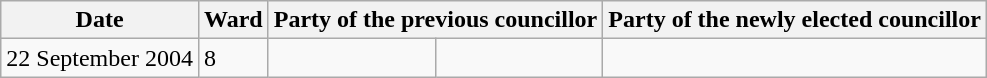<table class="wikitable">
<tr>
<th>Date</th>
<th>Ward</th>
<th colspan=2>Party of the previous councillor</th>
<th colspan=2>Party of the newly elected councillor</th>
</tr>
<tr>
<td>22 September 2004</td>
<td>8</td>
<td></td>
<td></td>
</tr>
</table>
